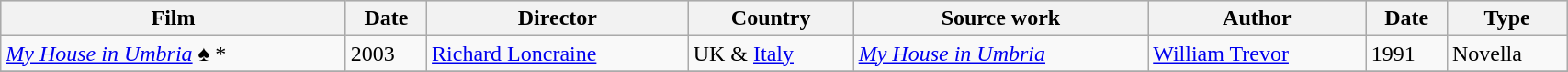<table class="wikitable" style=width:90%>
<tr style="background:#CCCCCC;">
<th>Film</th>
<th>Date</th>
<th>Director</th>
<th>Country</th>
<th>Source work</th>
<th>Author</th>
<th>Date</th>
<th>Type</th>
</tr>
<tr>
<td><em><a href='#'>My House in Umbria</a></em> ♠ *</td>
<td>2003</td>
<td><a href='#'>Richard Loncraine</a></td>
<td>UK & <a href='#'>Italy</a></td>
<td><em><a href='#'>My House in Umbria</a></em></td>
<td><a href='#'>William Trevor</a></td>
<td>1991</td>
<td>Novella</td>
</tr>
<tr>
</tr>
</table>
